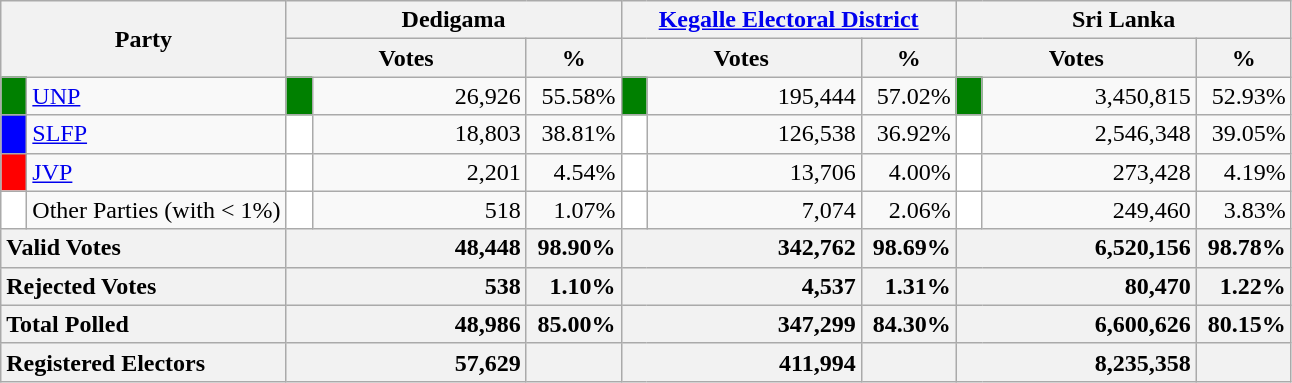<table class="wikitable">
<tr>
<th colspan="2" width="144px"rowspan="2">Party</th>
<th colspan="3" width="216px">Dedigama</th>
<th colspan="3" width="216px"><a href='#'>Kegalle Electoral District</a></th>
<th colspan="3" width="216px">Sri Lanka</th>
</tr>
<tr>
<th colspan="2" width="144px">Votes</th>
<th>%</th>
<th colspan="2" width="144px">Votes</th>
<th>%</th>
<th colspan="2" width="144px">Votes</th>
<th>%</th>
</tr>
<tr>
<td style="background-color:green;" width="10px"></td>
<td style="text-align:left;"><a href='#'>UNP</a></td>
<td style="background-color:green;" width="10px"></td>
<td style="text-align:right;">26,926</td>
<td style="text-align:right;">55.58%</td>
<td style="background-color:green;" width="10px"></td>
<td style="text-align:right;">195,444</td>
<td style="text-align:right;">57.02%</td>
<td style="background-color:green;" width="10px"></td>
<td style="text-align:right;">3,450,815</td>
<td style="text-align:right;">52.93%</td>
</tr>
<tr>
<td style="background-color:blue;" width="10px"></td>
<td style="text-align:left;"><a href='#'>SLFP</a></td>
<td style="background-color:white;" width="10px"></td>
<td style="text-align:right;">18,803</td>
<td style="text-align:right;">38.81%</td>
<td style="background-color:white;" width="10px"></td>
<td style="text-align:right;">126,538</td>
<td style="text-align:right;">36.92%</td>
<td style="background-color:white;" width="10px"></td>
<td style="text-align:right;">2,546,348</td>
<td style="text-align:right;">39.05%</td>
</tr>
<tr>
<td style="background-color:red;" width="10px"></td>
<td style="text-align:left;"><a href='#'>JVP</a></td>
<td style="background-color:white;" width="10px"></td>
<td style="text-align:right;">2,201</td>
<td style="text-align:right;">4.54%</td>
<td style="background-color:white;" width="10px"></td>
<td style="text-align:right;">13,706</td>
<td style="text-align:right;">4.00%</td>
<td style="background-color:white;" width="10px"></td>
<td style="text-align:right;">273,428</td>
<td style="text-align:right;">4.19%</td>
</tr>
<tr>
<td style="background-color:white;" width="10px"></td>
<td style="text-align:left;">Other Parties (with < 1%)</td>
<td style="background-color:white;" width="10px"></td>
<td style="text-align:right;">518</td>
<td style="text-align:right;">1.07%</td>
<td style="background-color:white;" width="10px"></td>
<td style="text-align:right;">7,074</td>
<td style="text-align:right;">2.06%</td>
<td style="background-color:white;" width="10px"></td>
<td style="text-align:right;">249,460</td>
<td style="text-align:right;">3.83%</td>
</tr>
<tr>
<th colspan="2" width="144px"style="text-align:left;">Valid Votes</th>
<th style="text-align:right;"colspan="2" width="144px">48,448</th>
<th style="text-align:right;">98.90%</th>
<th style="text-align:right;"colspan="2" width="144px">342,762</th>
<th style="text-align:right;">98.69%</th>
<th style="text-align:right;"colspan="2" width="144px">6,520,156</th>
<th style="text-align:right;">98.78%</th>
</tr>
<tr>
<th colspan="2" width="144px"style="text-align:left;">Rejected Votes</th>
<th style="text-align:right;"colspan="2" width="144px">538</th>
<th style="text-align:right;">1.10%</th>
<th style="text-align:right;"colspan="2" width="144px">4,537</th>
<th style="text-align:right;">1.31%</th>
<th style="text-align:right;"colspan="2" width="144px">80,470</th>
<th style="text-align:right;">1.22%</th>
</tr>
<tr>
<th colspan="2" width="144px"style="text-align:left;">Total Polled</th>
<th style="text-align:right;"colspan="2" width="144px">48,986</th>
<th style="text-align:right;">85.00%</th>
<th style="text-align:right;"colspan="2" width="144px">347,299</th>
<th style="text-align:right;">84.30%</th>
<th style="text-align:right;"colspan="2" width="144px">6,600,626</th>
<th style="text-align:right;">80.15%</th>
</tr>
<tr>
<th colspan="2" width="144px"style="text-align:left;">Registered Electors</th>
<th style="text-align:right;"colspan="2" width="144px">57,629</th>
<th></th>
<th style="text-align:right;"colspan="2" width="144px">411,994</th>
<th></th>
<th style="text-align:right;"colspan="2" width="144px">8,235,358</th>
<th></th>
</tr>
</table>
